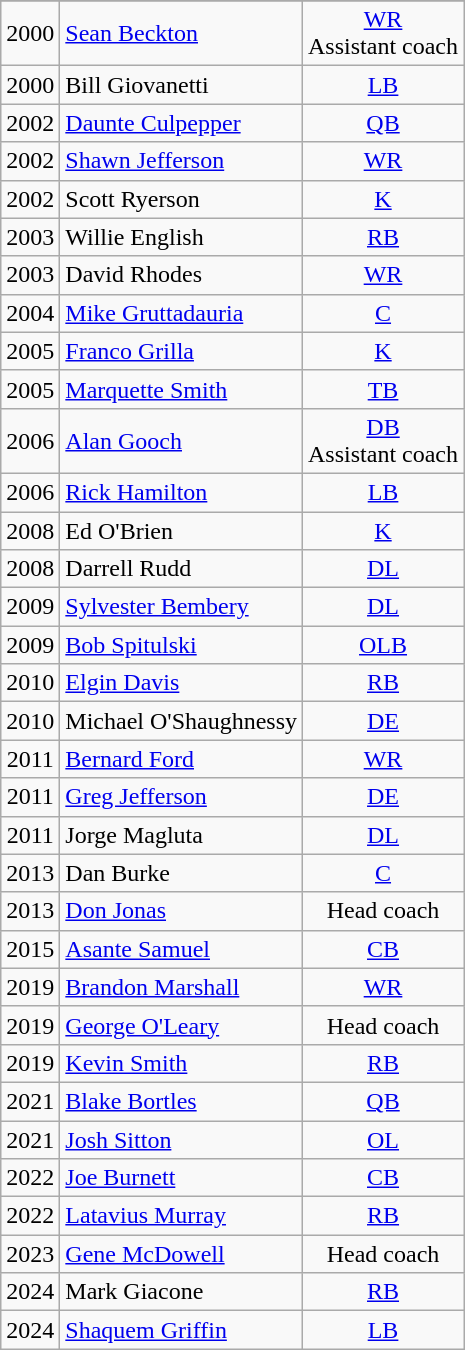<table class="wikitable">
<tr>
</tr>
<tr>
<td align=center>2000</td>
<td><a href='#'>Sean Beckton</a></td>
<td align=center><a href='#'>WR</a><br>Assistant coach</td>
</tr>
<tr>
<td align=center>2000</td>
<td>Bill Giovanetti</td>
<td align=center><a href='#'>LB</a></td>
</tr>
<tr>
<td align=center>2002</td>
<td><a href='#'>Daunte Culpepper</a></td>
<td align=center><a href='#'>QB</a></td>
</tr>
<tr>
<td align=center>2002</td>
<td><a href='#'>Shawn Jefferson</a></td>
<td align=center><a href='#'>WR</a></td>
</tr>
<tr>
<td align=center>2002</td>
<td>Scott Ryerson</td>
<td align=center><a href='#'>K</a></td>
</tr>
<tr>
<td align=center>2003</td>
<td>Willie English</td>
<td align=center><a href='#'>RB</a></td>
</tr>
<tr>
<td align=center>2003</td>
<td>David Rhodes</td>
<td align=center><a href='#'>WR</a></td>
</tr>
<tr>
<td align=center>2004</td>
<td><a href='#'>Mike Gruttadauria</a></td>
<td align=center><a href='#'>C</a></td>
</tr>
<tr>
<td align=center>2005</td>
<td><a href='#'>Franco Grilla</a></td>
<td align=center><a href='#'>K</a></td>
</tr>
<tr>
<td align=center>2005</td>
<td><a href='#'>Marquette Smith</a></td>
<td align=center><a href='#'>TB</a></td>
</tr>
<tr>
<td align=center>2006</td>
<td><a href='#'>Alan Gooch</a></td>
<td align=center><a href='#'>DB</a><br>Assistant coach</td>
</tr>
<tr>
<td align=center>2006</td>
<td><a href='#'>Rick Hamilton</a></td>
<td align=center><a href='#'>LB</a></td>
</tr>
<tr>
<td align=center>2008</td>
<td>Ed O'Brien</td>
<td align=center><a href='#'>K</a></td>
</tr>
<tr>
<td align=center>2008</td>
<td>Darrell Rudd</td>
<td align=center><a href='#'>DL</a></td>
</tr>
<tr>
<td align=center>2009</td>
<td><a href='#'>Sylvester Bembery</a></td>
<td align=center><a href='#'>DL</a></td>
</tr>
<tr>
<td align=center>2009</td>
<td><a href='#'>Bob Spitulski</a></td>
<td align=center><a href='#'>OLB</a></td>
</tr>
<tr>
<td align=center>2010</td>
<td><a href='#'>Elgin Davis</a></td>
<td align=center><a href='#'>RB</a></td>
</tr>
<tr>
<td align=center>2010</td>
<td>Michael O'Shaughnessy</td>
<td align=center><a href='#'>DE</a></td>
</tr>
<tr>
<td align=center>2011</td>
<td><a href='#'>Bernard Ford</a></td>
<td align=center><a href='#'>WR</a></td>
</tr>
<tr>
<td align=center>2011</td>
<td><a href='#'>Greg Jefferson</a></td>
<td align=center><a href='#'>DE</a></td>
</tr>
<tr>
<td align=center>2011</td>
<td>Jorge Magluta</td>
<td align=center><a href='#'>DL</a></td>
</tr>
<tr>
<td align=center>2013</td>
<td>Dan Burke</td>
<td align=center><a href='#'>C</a></td>
</tr>
<tr>
<td align=center>2013</td>
<td><a href='#'>Don Jonas</a></td>
<td align=center>Head coach</td>
</tr>
<tr>
<td align=center>2015</td>
<td><a href='#'>Asante Samuel</a></td>
<td align=center><a href='#'>CB</a></td>
</tr>
<tr>
<td align=center>2019</td>
<td><a href='#'>Brandon Marshall</a></td>
<td align=center><a href='#'>WR</a></td>
</tr>
<tr>
<td align=center>2019</td>
<td><a href='#'>George O'Leary</a></td>
<td align=center>Head coach</td>
</tr>
<tr>
<td align=center>2019</td>
<td><a href='#'>Kevin Smith</a></td>
<td align=center><a href='#'>RB</a></td>
</tr>
<tr>
<td align=center>2021</td>
<td><a href='#'>Blake Bortles</a></td>
<td align=center><a href='#'>QB</a></td>
</tr>
<tr>
<td align=center>2021</td>
<td><a href='#'>Josh Sitton</a></td>
<td align=center><a href='#'>OL</a></td>
</tr>
<tr>
<td align=center>2022</td>
<td><a href='#'>Joe Burnett</a></td>
<td align=center><a href='#'>CB</a></td>
</tr>
<tr>
<td align=center>2022</td>
<td><a href='#'>Latavius Murray</a></td>
<td align=center><a href='#'>RB</a></td>
</tr>
<tr>
<td align=center>2023</td>
<td><a href='#'>Gene McDowell</a></td>
<td align=center>Head coach</td>
</tr>
<tr>
<td align=center>2024</td>
<td>Mark Giacone</td>
<td align=center><a href='#'>RB</a></td>
</tr>
<tr>
<td align=center>2024</td>
<td><a href='#'>Shaquem Griffin</a></td>
<td align=center><a href='#'>LB</a></td>
</tr>
</table>
